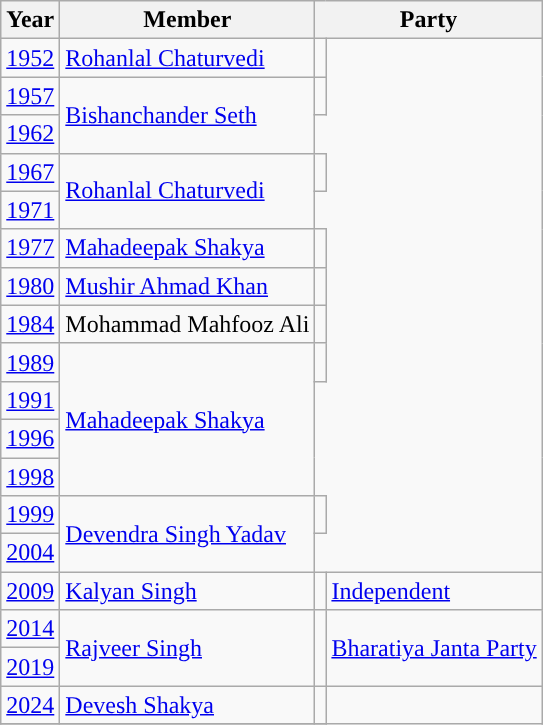<table class="wikitable sortable">
<tr>
<th>Year</th>
<th>Member</th>
<th colspan="2">Party</th>
</tr>
<tr>
<td><a href='#'>1952</a></td>
<td><a href='#'>Rohanlal Chaturvedi</a></td>
<td></td>
</tr>
<tr>
<td><a href='#'>1957</a></td>
<td rowspan="2"><a href='#'>Bishanchander Seth</a></td>
<td></td>
</tr>
<tr>
<td><a href='#'>1962</a></td>
</tr>
<tr>
<td><a href='#'>1967</a></td>
<td rowspan="2"><a href='#'>Rohanlal Chaturvedi</a></td>
<td></td>
</tr>
<tr>
<td><a href='#'>1971</a></td>
</tr>
<tr>
<td><a href='#'>1977</a></td>
<td><a href='#'>Mahadeepak Shakya</a></td>
<td></td>
</tr>
<tr>
<td><a href='#'>1980</a></td>
<td><a href='#'>Mushir Ahmad Khan</a></td>
<td></td>
</tr>
<tr>
<td><a href='#'>1984</a></td>
<td>Mohammad Mahfooz Ali</td>
<td></td>
</tr>
<tr>
<td><a href='#'>1989</a></td>
<td rowspan="4"><a href='#'>Mahadeepak Shakya</a></td>
<td></td>
</tr>
<tr>
<td><a href='#'>1991</a></td>
</tr>
<tr>
<td><a href='#'>1996</a></td>
</tr>
<tr>
<td><a href='#'>1998</a></td>
</tr>
<tr>
<td><a href='#'>1999</a></td>
<td rowspan="2"><a href='#'>Devendra Singh Yadav</a></td>
<td></td>
</tr>
<tr>
<td><a href='#'>2004</a></td>
</tr>
<tr>
<td><a href='#'>2009</a></td>
<td><a href='#'>Kalyan Singh</a></td>
<td style="background-color: "></td>
<td><a href='#'>Independent</a></td>
</tr>
<tr>
<td><a href='#'>2014</a></td>
<td rowspan="2"><a href='#'>Rajveer Singh</a></td>
<td rowspan="2" style="background-color: "></td>
<td rowspan="2"><a href='#'>Bharatiya Janta Party</a></td>
</tr>
<tr>
<td><a href='#'>2019</a></td>
</tr>
<tr>
<td><a href='#'>2024</a></td>
<td><a href='#'>Devesh Shakya</a></td>
<td></td>
</tr>
<tr>
</tr>
</table>
